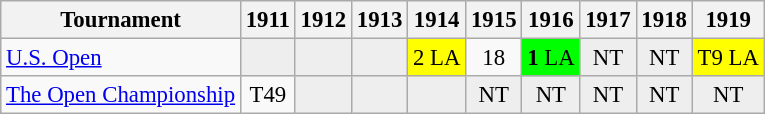<table class="wikitable" style="font-size:95%;text-align:center;">
<tr>
<th>Tournament</th>
<th>1911</th>
<th>1912</th>
<th>1913</th>
<th>1914</th>
<th>1915</th>
<th>1916</th>
<th>1917</th>
<th>1918</th>
<th>1919</th>
</tr>
<tr>
<td align=left><a href='#'>U.S. Open</a></td>
<td style="background:#eeeeee;"></td>
<td style="background:#eeeeee;"></td>
<td style="background:#eeeeee;"></td>
<td style="background:yellow;">2 <span>LA</span></td>
<td>18</td>
<td style="background:lime;"><strong>1</strong> <span>LA</span></td>
<td style="background:#eeeeee;">NT</td>
<td style="background:#eeeeee;">NT</td>
<td style="background:yellow;">T9 <span>LA</span></td>
</tr>
<tr>
<td align=left><a href='#'>The Open Championship</a></td>
<td>T49</td>
<td style="background:#eeeeee;"></td>
<td style="background:#eeeeee;"></td>
<td style="background:#eeeeee;"></td>
<td style="background:#eeeeee;">NT</td>
<td style="background:#eeeeee;">NT</td>
<td style="background:#eeeeee;">NT</td>
<td style="background:#eeeeee;">NT</td>
<td style="background:#eeeeee;">NT</td>
</tr>
</table>
